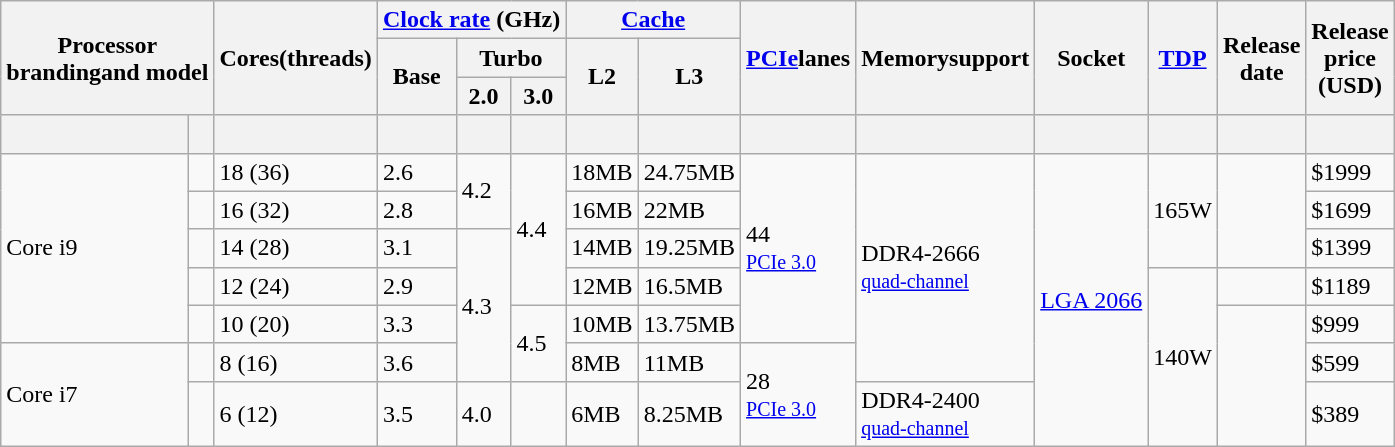<table style=text-align: center; class="wikitable sortable mw-datatable">
<tr>
<th rowspan="3" colspan="2">Processor<br>brandingand model</th>
<th rowspan="3">Cores(threads)</th>
<th colspan="3"><a href='#'>Clock rate</a> (GHz)</th>
<th colspan="2"><a href='#'>Cache</a></th>
<th rowspan="3"><a href='#'>PCIe</a>lanes</th>
<th rowspan="3">Memorysupport</th>
<th rowspan="3">Socket</th>
<th rowspan="3"><a href='#'>TDP</a></th>
<th rowspan="3">Release<br>date</th>
<th rowspan="3">Release<br>price<br>(USD)</th>
</tr>
<tr>
<th rowspan="2">Base</th>
<th colspan="2">Turbo</th>
<th rowspan="2">L2</th>
<th rowspan="2">L3</th>
</tr>
<tr>
<th>2.0</th>
<th>3.0</th>
</tr>
<tr>
<th style="background-position:center"><br></th>
<th style="background-position:center"></th>
<th style="background-position:center"></th>
<th style="background-position:center"></th>
<th style="background-position:center"></th>
<th style="background-position:center"></th>
<th style="background-position:center"></th>
<th style="background-position:center"></th>
<th style="background-position:center"></th>
<th style="background-position:center"></th>
<th style="background-position:center"></th>
<th style="background-position:center"></th>
<th style="background-position:center"></th>
<th style="background-position:center"></th>
</tr>
<tr>
<td rowspan="5">Core i9</td>
<td></td>
<td>18 (36)</td>
<td>2.6</td>
<td rowspan="2">4.2</td>
<td rowspan="4">4.4</td>
<td>18MB</td>
<td>24.75MB</td>
<td rowspan="5">44 <br><small><a href='#'>PCIe 3.0</a></small></td>
<td rowspan="6">DDR4-2666<br><small><a href='#'>quad-channel</a></small></td>
<td rowspan="7"><a href='#'>LGA 2066</a></td>
<td rowspan="3">165W</td>
<td rowspan="3"></td>
<td>$1999</td>
</tr>
<tr>
<td></td>
<td>16 (32)</td>
<td>2.8</td>
<td>16MB</td>
<td>22MB</td>
<td>$1699</td>
</tr>
<tr>
<td></td>
<td>14 (28)</td>
<td>3.1</td>
<td rowspan="4">4.3</td>
<td>14MB</td>
<td>19.25MB</td>
<td>$1399</td>
</tr>
<tr>
<td></td>
<td>12 (24)</td>
<td>2.9</td>
<td>12MB</td>
<td>16.5MB</td>
<td rowspan="4">140W</td>
<td></td>
<td>$1189</td>
</tr>
<tr>
<td><strong></strong></td>
<td>10 (20)</td>
<td>3.3</td>
<td rowspan="2">4.5</td>
<td>10MB</td>
<td>13.75MB</td>
<td rowspan="3"></td>
<td>$999</td>
</tr>
<tr>
<td rowspan="2">Core i7</td>
<td><strong></strong></td>
<td>8 (16)</td>
<td>3.6</td>
<td>8MB</td>
<td>11MB</td>
<td rowspan="2">28 <br><small><a href='#'>PCIe 3.0</a></small></td>
<td>$599</td>
</tr>
<tr>
<td><strong></strong></td>
<td>6 (12)</td>
<td>3.5</td>
<td>4.0</td>
<td></td>
<td>6MB</td>
<td>8.25MB</td>
<td>DDR4-2400<br><small><a href='#'>quad-channel</a></small></td>
<td>$389</td>
</tr>
</table>
